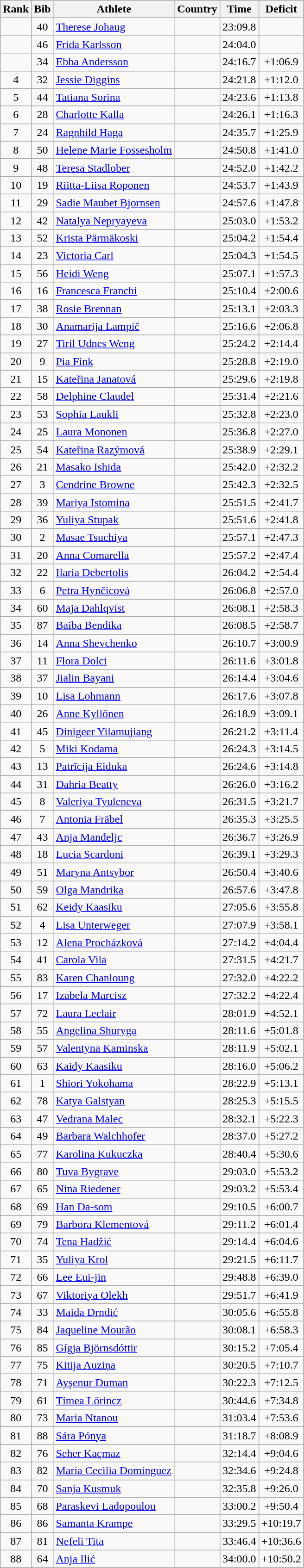<table class="wikitable sortable" style="text-align:center">
<tr>
<th>Rank</th>
<th>Bib</th>
<th>Athlete</th>
<th>Country</th>
<th>Time</th>
<th>Deficit</th>
</tr>
<tr>
<td></td>
<td>40</td>
<td align=left><a href='#'>Therese Johaug</a></td>
<td align=left></td>
<td>23:09.8</td>
<td></td>
</tr>
<tr>
<td></td>
<td>46</td>
<td align=left><a href='#'>Frida Karlsson</a></td>
<td align=left></td>
<td>24:04.0</td>
<td></td>
</tr>
<tr>
<td></td>
<td>34</td>
<td align=left><a href='#'>Ebba Andersson</a></td>
<td align=left></td>
<td>24:16.7</td>
<td>+1:06.9</td>
</tr>
<tr>
<td>4</td>
<td>32</td>
<td align=left><a href='#'>Jessie Diggins</a></td>
<td align=left></td>
<td>24:21.8</td>
<td>+1:12.0</td>
</tr>
<tr>
<td>5</td>
<td>44</td>
<td align=left><a href='#'>Tatiana Sorina</a></td>
<td align=left></td>
<td>24:23.6</td>
<td>+1:13.8</td>
</tr>
<tr>
<td>6</td>
<td>28</td>
<td align=left><a href='#'>Charlotte Kalla</a></td>
<td align=left></td>
<td>24:26.1</td>
<td>+1:16.3</td>
</tr>
<tr>
<td>7</td>
<td>24</td>
<td align=left><a href='#'>Ragnhild Haga</a></td>
<td align=left></td>
<td>24:35.7</td>
<td>+1:25.9</td>
</tr>
<tr>
<td>8</td>
<td>50</td>
<td align=left><a href='#'>Helene Marie Fossesholm</a></td>
<td align=left></td>
<td>24:50.8</td>
<td>+1:41.0</td>
</tr>
<tr>
<td>9</td>
<td>48</td>
<td align=left><a href='#'>Teresa Stadlober</a></td>
<td align=left></td>
<td>24:52.0</td>
<td>+1:42.2</td>
</tr>
<tr>
<td>10</td>
<td>19</td>
<td align=left><a href='#'>Riitta-Liisa Roponen</a></td>
<td align=left></td>
<td>24:53.7</td>
<td>+1:43.9</td>
</tr>
<tr>
<td>11</td>
<td>29</td>
<td align=left><a href='#'>Sadie Maubet Bjornsen</a></td>
<td align=left></td>
<td>24:57.6</td>
<td>+1:47.8</td>
</tr>
<tr>
<td>12</td>
<td>42</td>
<td align=left><a href='#'>Natalya Nepryayeva</a></td>
<td align=left></td>
<td>25:03.0</td>
<td>+1:53.2</td>
</tr>
<tr>
<td>13</td>
<td>52</td>
<td align=left><a href='#'>Krista Pärmäkoski</a></td>
<td align=left></td>
<td>25:04.2</td>
<td>+1:54.4</td>
</tr>
<tr>
<td>14</td>
<td>23</td>
<td align=left><a href='#'>Victoria Carl</a></td>
<td align=left></td>
<td>25:04.3</td>
<td>+1:54.5</td>
</tr>
<tr>
<td>15</td>
<td>56</td>
<td align=left><a href='#'>Heidi Weng</a></td>
<td align=left></td>
<td>25:07.1</td>
<td>+1:57.3</td>
</tr>
<tr>
<td>16</td>
<td>16</td>
<td align=left><a href='#'>Francesca Franchi</a></td>
<td align=left></td>
<td>25:10.4</td>
<td>+2:00.6</td>
</tr>
<tr>
<td>17</td>
<td>38</td>
<td align=left><a href='#'>Rosie Brennan</a></td>
<td align=left></td>
<td>25:13.1</td>
<td>+2:03.3</td>
</tr>
<tr>
<td>18</td>
<td>30</td>
<td align=left><a href='#'>Anamarija Lampič</a></td>
<td align=left></td>
<td>25:16.6</td>
<td>+2:06.8</td>
</tr>
<tr>
<td>19</td>
<td>27</td>
<td align=left><a href='#'>Tiril Udnes Weng</a></td>
<td align=left></td>
<td>25:24.2</td>
<td>+2:14.4</td>
</tr>
<tr>
<td>20</td>
<td>9</td>
<td align=left><a href='#'>Pia Fink</a></td>
<td align=left></td>
<td>25:28.8</td>
<td>+2:19.0</td>
</tr>
<tr>
<td>21</td>
<td>15</td>
<td align=left><a href='#'>Kateřina Janatová</a></td>
<td align=left></td>
<td>25:29.6</td>
<td>+2:19.8</td>
</tr>
<tr>
<td>22</td>
<td>58</td>
<td align=left><a href='#'>Delphine Claudel</a></td>
<td align=left></td>
<td>25:31.4</td>
<td>+2:21.6</td>
</tr>
<tr>
<td>23</td>
<td>53</td>
<td align=left><a href='#'>Sophia Laukli</a></td>
<td align=left></td>
<td>25:32.8</td>
<td>+2:23.0</td>
</tr>
<tr>
<td>24</td>
<td>25</td>
<td align=left><a href='#'>Laura Mononen</a></td>
<td align=left></td>
<td>25:36.8</td>
<td>+2:27.0</td>
</tr>
<tr>
<td>25</td>
<td>54</td>
<td align=left><a href='#'>Kateřina Razýmová</a></td>
<td align=left></td>
<td>25:38.9</td>
<td>+2:29.1</td>
</tr>
<tr>
<td>26</td>
<td>21</td>
<td align=left><a href='#'>Masako Ishida</a></td>
<td align=left></td>
<td>25:42.0</td>
<td>+2:32.2</td>
</tr>
<tr>
<td>27</td>
<td>3</td>
<td align=left><a href='#'>Cendrine Browne</a></td>
<td align=left></td>
<td>25:42.3</td>
<td>+2:32.5</td>
</tr>
<tr>
<td>28</td>
<td>39</td>
<td align=left><a href='#'>Mariya Istomina</a></td>
<td align=left></td>
<td>25:51.5</td>
<td>+2:41.7</td>
</tr>
<tr>
<td>29</td>
<td>36</td>
<td align=left><a href='#'>Yuliya Stupak</a></td>
<td align=left></td>
<td>25:51.6</td>
<td>+2:41.8</td>
</tr>
<tr>
<td>30</td>
<td>2</td>
<td align=left><a href='#'>Masae Tsuchiya</a></td>
<td align=left></td>
<td>25:57.1</td>
<td>+2:47.3</td>
</tr>
<tr>
<td>31</td>
<td>20</td>
<td align=left><a href='#'>Anna Comarella</a></td>
<td align=left></td>
<td>25:57.2</td>
<td>+2:47.4</td>
</tr>
<tr>
<td>32</td>
<td>22</td>
<td align=left><a href='#'>Ilaria Debertolis</a></td>
<td align=left></td>
<td>26:04.2</td>
<td>+2:54.4</td>
</tr>
<tr>
<td>33</td>
<td>6</td>
<td align=left><a href='#'>Petra Hynčicová</a></td>
<td align=left></td>
<td>26:06.8</td>
<td>+2:57.0</td>
</tr>
<tr>
<td>34</td>
<td>60</td>
<td align=left><a href='#'>Maja Dahlqvist</a></td>
<td align=left></td>
<td>26:08.1</td>
<td>+2:58.3</td>
</tr>
<tr>
<td>35</td>
<td>87</td>
<td align=left><a href='#'>Baiba Bendika</a></td>
<td align=left></td>
<td>26:08.5</td>
<td>+2:58.7</td>
</tr>
<tr>
<td>36</td>
<td>14</td>
<td align=left><a href='#'>Anna Shevchenko</a></td>
<td align=left></td>
<td>26:10.7</td>
<td>+3:00.9</td>
</tr>
<tr>
<td>37</td>
<td>11</td>
<td align=left><a href='#'>Flora Dolci</a></td>
<td align=left></td>
<td>26:11.6</td>
<td>+3:01.8</td>
</tr>
<tr>
<td>38</td>
<td>37</td>
<td align=left><a href='#'>Jialin Bayani</a></td>
<td align=left></td>
<td>26:14.4</td>
<td>+3:04.6</td>
</tr>
<tr>
<td>39</td>
<td>10</td>
<td align=left><a href='#'>Lisa Lohmann</a></td>
<td align=left></td>
<td>26:17.6</td>
<td>+3:07.8</td>
</tr>
<tr>
<td>40</td>
<td>26</td>
<td align=left><a href='#'>Anne Kyllönen</a></td>
<td align=left></td>
<td>26:18.9</td>
<td>+3:09.1</td>
</tr>
<tr>
<td>41</td>
<td>45</td>
<td align=left><a href='#'>Dinigeer Yilamujiang</a></td>
<td align=left></td>
<td>26:21.2</td>
<td>+3:11.4</td>
</tr>
<tr>
<td>42</td>
<td>5</td>
<td align=left><a href='#'>Miki Kodama</a></td>
<td align=left></td>
<td>26:24.3</td>
<td>+3:14.5</td>
</tr>
<tr>
<td>43</td>
<td>13</td>
<td align=left><a href='#'>Patrīcija Eiduka</a></td>
<td align=left></td>
<td>26:24.6</td>
<td>+3:14.8</td>
</tr>
<tr>
<td>44</td>
<td>31</td>
<td align=left><a href='#'>Dahria Beatty</a></td>
<td align=left></td>
<td>26:26.0</td>
<td>+3:16.2</td>
</tr>
<tr>
<td>45</td>
<td>8</td>
<td align=left><a href='#'>Valeriya Tyuleneva</a></td>
<td align=left></td>
<td>26:31.5</td>
<td>+3:21.7</td>
</tr>
<tr>
<td>46</td>
<td>7</td>
<td align=left><a href='#'>Antonia Fräbel</a></td>
<td align=left></td>
<td>26:35.3</td>
<td>+3:25.5</td>
</tr>
<tr>
<td>47</td>
<td>43</td>
<td align=left><a href='#'>Anja Mandeljc</a></td>
<td align=left></td>
<td>26:36.7</td>
<td>+3:26.9</td>
</tr>
<tr>
<td>48</td>
<td>18</td>
<td align=left><a href='#'>Lucia Scardoni</a></td>
<td align=left></td>
<td>26:39.1</td>
<td>+3:29.3</td>
</tr>
<tr>
<td>49</td>
<td>51</td>
<td align=left><a href='#'>Maryna Antsybor</a></td>
<td align=left></td>
<td>26:50.4</td>
<td>+3:40.6</td>
</tr>
<tr>
<td>50</td>
<td>59</td>
<td align=left><a href='#'>Olga Mandrika</a></td>
<td align=left></td>
<td>26:57.6</td>
<td>+3:47.8</td>
</tr>
<tr>
<td>51</td>
<td>62</td>
<td align=left><a href='#'>Keidy Kaasiku</a></td>
<td align=left></td>
<td>27:05.6</td>
<td>+3:55.8</td>
</tr>
<tr>
<td>52</td>
<td>4</td>
<td align=left><a href='#'>Lisa Unterweger</a></td>
<td align=left></td>
<td>27:07.9</td>
<td>+3:58.1</td>
</tr>
<tr>
<td>53</td>
<td>12</td>
<td align=left><a href='#'>Alena Procházková</a></td>
<td align=left></td>
<td>27:14.2</td>
<td>+4:04.4</td>
</tr>
<tr>
<td>54</td>
<td>41</td>
<td align=left><a href='#'>Carola Vila</a></td>
<td align=left></td>
<td>27:31.5</td>
<td>+4:21.7</td>
</tr>
<tr>
<td>55</td>
<td>83</td>
<td align=left><a href='#'>Karen Chanloung</a></td>
<td align=left></td>
<td>27:32.0</td>
<td>+4:22.2</td>
</tr>
<tr>
<td>56</td>
<td>17</td>
<td align=left><a href='#'>Izabela Marcisz</a></td>
<td align=left></td>
<td>27:32.2</td>
<td>+4:22.4</td>
</tr>
<tr>
<td>57</td>
<td>72</td>
<td align=left><a href='#'>Laura Leclair</a></td>
<td align=left></td>
<td>28:01.9</td>
<td>+4:52.1</td>
</tr>
<tr>
<td>58</td>
<td>55</td>
<td align=left><a href='#'>Angelina Shuryga</a></td>
<td align=left></td>
<td>28:11.6</td>
<td>+5:01.8</td>
</tr>
<tr>
<td>59</td>
<td>57</td>
<td align=left><a href='#'>Valentyna Kaminska</a></td>
<td align=left></td>
<td>28:11.9</td>
<td>+5:02.1</td>
</tr>
<tr>
<td>60</td>
<td>63</td>
<td align=left><a href='#'>Kaidy Kaasiku</a></td>
<td align=left></td>
<td>28:16.0</td>
<td>+5:06.2</td>
</tr>
<tr>
<td>61</td>
<td>1</td>
<td align=left><a href='#'>Shiori Yokohama</a></td>
<td align=left></td>
<td>28:22.9</td>
<td>+5:13.1</td>
</tr>
<tr>
<td>62</td>
<td>78</td>
<td align=left><a href='#'>Katya Galstyan</a></td>
<td align=left></td>
<td>28:25.3</td>
<td>+5:15.5</td>
</tr>
<tr>
<td>63</td>
<td>47</td>
<td align=left><a href='#'>Vedrana Malec</a></td>
<td align=left></td>
<td>28:32.1</td>
<td>+5:22.3</td>
</tr>
<tr>
<td>64</td>
<td>49</td>
<td align=left><a href='#'>Barbara Walchhofer</a></td>
<td align=left></td>
<td>28:37.0</td>
<td>+5:27.2</td>
</tr>
<tr>
<td>65</td>
<td>77</td>
<td align=left><a href='#'>Karolina Kukuczka</a></td>
<td align=left></td>
<td>28:40.4</td>
<td>+5:30.6</td>
</tr>
<tr>
<td>66</td>
<td>80</td>
<td align=left><a href='#'>Tuva Bygrave</a></td>
<td align=left></td>
<td>29:03.0</td>
<td>+5:53.2</td>
</tr>
<tr>
<td>67</td>
<td>65</td>
<td align=left><a href='#'>Nina Riedener</a></td>
<td align=left></td>
<td>29:03.2</td>
<td>+5:53.4</td>
</tr>
<tr>
<td>68</td>
<td>69</td>
<td align=left><a href='#'>Han Da-som</a></td>
<td align=left></td>
<td>29:10.5</td>
<td>+6:00.7</td>
</tr>
<tr>
<td>69</td>
<td>79</td>
<td align=left><a href='#'>Barbora Klementová</a></td>
<td align=left></td>
<td>29:11.2</td>
<td>+6:01.4</td>
</tr>
<tr>
<td>70</td>
<td>74</td>
<td align=left><a href='#'>Tena Hadžić</a></td>
<td align=left></td>
<td>29:14.4</td>
<td>+6:04.6</td>
</tr>
<tr>
<td>71</td>
<td>35</td>
<td align=left><a href='#'>Yuliya Krol</a></td>
<td align=left></td>
<td>29:21.5</td>
<td>+6:11.7</td>
</tr>
<tr>
<td>72</td>
<td>66</td>
<td align=left><a href='#'>Lee Eui-jin</a></td>
<td align=left></td>
<td>29:48.8</td>
<td>+6:39.0</td>
</tr>
<tr>
<td>73</td>
<td>67</td>
<td align=left><a href='#'>Viktoriya Olekh</a></td>
<td align=left></td>
<td>29:51.7</td>
<td>+6:41.9</td>
</tr>
<tr>
<td>74</td>
<td>33</td>
<td align=left><a href='#'>Maida Drndić</a></td>
<td align=left></td>
<td>30:05.6</td>
<td>+6:55.8</td>
</tr>
<tr>
<td>75</td>
<td>84</td>
<td align=left><a href='#'>Jaqueline Mourão</a></td>
<td align=left></td>
<td>30:08.1</td>
<td>+6:58.3</td>
</tr>
<tr>
<td>76</td>
<td>85</td>
<td align=left><a href='#'>Gígja Björnsdóttir</a></td>
<td align=left></td>
<td>30:15.2</td>
<td>+7:05.4</td>
</tr>
<tr>
<td>77</td>
<td>75</td>
<td align=left><a href='#'>Kitija Auziņa</a></td>
<td align=left></td>
<td>30:20.5</td>
<td>+7:10.7</td>
</tr>
<tr>
<td>78</td>
<td>71</td>
<td align=left><a href='#'>Ayşenur Duman</a></td>
<td align=left></td>
<td>30:22.3</td>
<td>+7:12.5</td>
</tr>
<tr>
<td>79</td>
<td>61</td>
<td align=left><a href='#'>Tímea Lőrincz</a></td>
<td align=left></td>
<td>30:44.6</td>
<td>+7:34.8</td>
</tr>
<tr>
<td>80</td>
<td>73</td>
<td align=left><a href='#'>Maria Ntanou</a></td>
<td align=left></td>
<td>31:03.4</td>
<td>+7:53.6</td>
</tr>
<tr>
<td>81</td>
<td>88</td>
<td align=left><a href='#'>Sára Pónya</a></td>
<td align=left></td>
<td>31:18.7</td>
<td>+8:08.9</td>
</tr>
<tr>
<td>82</td>
<td>76</td>
<td align=left><a href='#'>Seher Kaçmaz</a></td>
<td align=left></td>
<td>32:14.4</td>
<td>+9:04.6</td>
</tr>
<tr>
<td>83</td>
<td>82</td>
<td align=left><a href='#'>María Cecilia Domínguez</a></td>
<td align=left></td>
<td>32:34.6</td>
<td>+9:24.8</td>
</tr>
<tr>
<td>84</td>
<td>70</td>
<td align=left><a href='#'>Sanja Kusmuk</a></td>
<td align=left></td>
<td>32:35.8</td>
<td>+9:26.0</td>
</tr>
<tr>
<td>85</td>
<td>68</td>
<td align=left><a href='#'>Paraskevi Ladopoulou</a></td>
<td align=left></td>
<td>33:00.2</td>
<td>+9:50.4</td>
</tr>
<tr>
<td>86</td>
<td>86</td>
<td align=left><a href='#'>Samanta Krampe</a></td>
<td align=left></td>
<td>33:29.5</td>
<td>+10:19.7</td>
</tr>
<tr>
<td>87</td>
<td>81</td>
<td align=left><a href='#'>Nefeli Tita</a></td>
<td align=left></td>
<td>33:46.4</td>
<td>+10:36.6</td>
</tr>
<tr>
<td>88</td>
<td>64</td>
<td align=left><a href='#'>Anja Ilić</a></td>
<td align=left></td>
<td>34:00.0</td>
<td>+10:50.2</td>
</tr>
</table>
